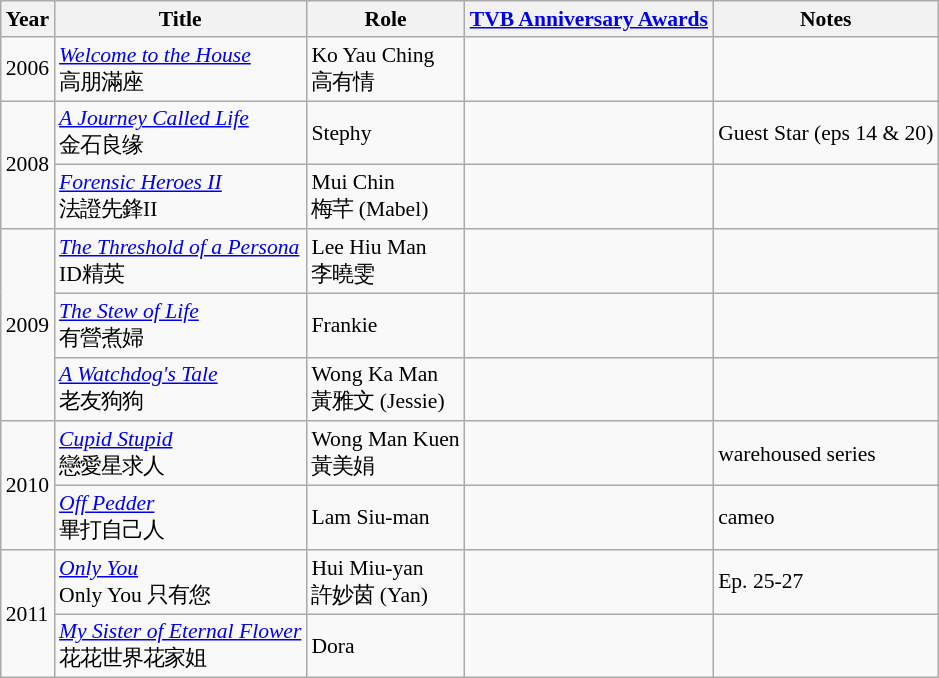<table class="wikitable" style="font-size: 90%;">
<tr>
<th>Year</th>
<th>Title</th>
<th>Role</th>
<th><a href='#'>TVB Anniversary Awards</a></th>
<th>Notes</th>
</tr>
<tr>
<td>2006</td>
<td><em><a href='#'>Welcome to the House</a></em> <br> 高朋滿座</td>
<td>Ko Yau Ching <br> 高有情</td>
<td></td>
<td></td>
</tr>
<tr>
<td rowspan=2>2008</td>
<td><em><a href='#'>A Journey Called Life</a></em> <br> 金石良缘</td>
<td>Stephy</td>
<td></td>
<td>Guest Star (eps 14 & 20)</td>
</tr>
<tr>
<td><em><a href='#'>Forensic Heroes II</a></em> <br> 法證先鋒II</td>
<td>Mui Chin <br> 梅芊 (Mabel)</td>
<td></td>
<td></td>
</tr>
<tr>
<td rowspan=3>2009</td>
<td><em><a href='#'>The Threshold of a Persona</a></em> <br> ID精英</td>
<td>Lee Hiu Man <br> 李曉雯</td>
<td></td>
<td></td>
</tr>
<tr>
<td><em><a href='#'>The Stew of Life</a></em> <br> 有營煮婦</td>
<td>Frankie</td>
<td></td>
<td></td>
</tr>
<tr>
<td><em><a href='#'>A Watchdog's Tale</a></em> <br> 老友狗狗</td>
<td>Wong Ka Man <br> 黃雅文 (Jessie)</td>
<td></td>
<td></td>
</tr>
<tr>
<td rowspan="2">2010</td>
<td><em><a href='#'>Cupid Stupid</a></em> <br> 戀愛星求人</td>
<td>Wong Man Kuen <br> 黃美娟</td>
<td></td>
<td>warehoused series</td>
</tr>
<tr>
<td><em><a href='#'>Off Pedder</a></em> <br> 畢打自己人</td>
<td>Lam Siu-man</td>
<td></td>
<td>cameo</td>
</tr>
<tr>
<td rowspan="2">2011</td>
<td><em><a href='#'>Only You</a></em> <br> Only You 只有您</td>
<td>Hui Miu-yan <br> 許妙茵 (Yan)</td>
<td></td>
<td>Ep. 25-27</td>
</tr>
<tr>
<td><em><a href='#'>My Sister of Eternal Flower</a></em> <br> 花花世界花家姐</td>
<td>Dora</td>
<td></td>
<td></td>
</tr>
</table>
